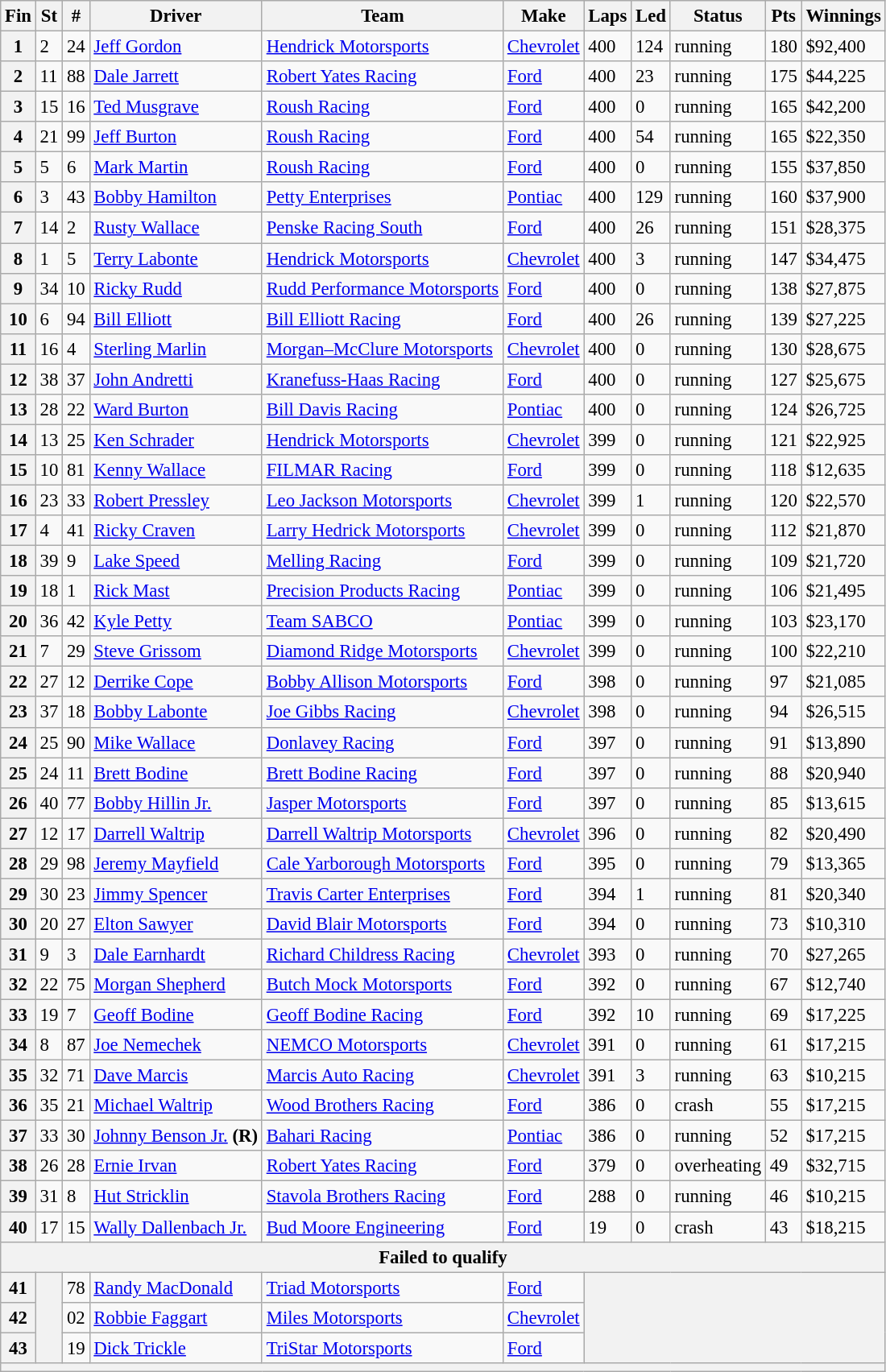<table class="wikitable" style="font-size:95%">
<tr>
<th>Fin</th>
<th>St</th>
<th>#</th>
<th>Driver</th>
<th>Team</th>
<th>Make</th>
<th>Laps</th>
<th>Led</th>
<th>Status</th>
<th>Pts</th>
<th>Winnings</th>
</tr>
<tr>
<th>1</th>
<td>2</td>
<td>24</td>
<td><a href='#'>Jeff Gordon</a></td>
<td><a href='#'>Hendrick Motorsports</a></td>
<td><a href='#'>Chevrolet</a></td>
<td>400</td>
<td>124</td>
<td>running</td>
<td>180</td>
<td>$92,400</td>
</tr>
<tr>
<th>2</th>
<td>11</td>
<td>88</td>
<td><a href='#'>Dale Jarrett</a></td>
<td><a href='#'>Robert Yates Racing</a></td>
<td><a href='#'>Ford</a></td>
<td>400</td>
<td>23</td>
<td>running</td>
<td>175</td>
<td>$44,225</td>
</tr>
<tr>
<th>3</th>
<td>15</td>
<td>16</td>
<td><a href='#'>Ted Musgrave</a></td>
<td><a href='#'>Roush Racing</a></td>
<td><a href='#'>Ford</a></td>
<td>400</td>
<td>0</td>
<td>running</td>
<td>165</td>
<td>$42,200</td>
</tr>
<tr>
<th>4</th>
<td>21</td>
<td>99</td>
<td><a href='#'>Jeff Burton</a></td>
<td><a href='#'>Roush Racing</a></td>
<td><a href='#'>Ford</a></td>
<td>400</td>
<td>54</td>
<td>running</td>
<td>165</td>
<td>$22,350</td>
</tr>
<tr>
<th>5</th>
<td>5</td>
<td>6</td>
<td><a href='#'>Mark Martin</a></td>
<td><a href='#'>Roush Racing</a></td>
<td><a href='#'>Ford</a></td>
<td>400</td>
<td>0</td>
<td>running</td>
<td>155</td>
<td>$37,850</td>
</tr>
<tr>
<th>6</th>
<td>3</td>
<td>43</td>
<td><a href='#'>Bobby Hamilton</a></td>
<td><a href='#'>Petty Enterprises</a></td>
<td><a href='#'>Pontiac</a></td>
<td>400</td>
<td>129</td>
<td>running</td>
<td>160</td>
<td>$37,900</td>
</tr>
<tr>
<th>7</th>
<td>14</td>
<td>2</td>
<td><a href='#'>Rusty Wallace</a></td>
<td><a href='#'>Penske Racing South</a></td>
<td><a href='#'>Ford</a></td>
<td>400</td>
<td>26</td>
<td>running</td>
<td>151</td>
<td>$28,375</td>
</tr>
<tr>
<th>8</th>
<td>1</td>
<td>5</td>
<td><a href='#'>Terry Labonte</a></td>
<td><a href='#'>Hendrick Motorsports</a></td>
<td><a href='#'>Chevrolet</a></td>
<td>400</td>
<td>3</td>
<td>running</td>
<td>147</td>
<td>$34,475</td>
</tr>
<tr>
<th>9</th>
<td>34</td>
<td>10</td>
<td><a href='#'>Ricky Rudd</a></td>
<td><a href='#'>Rudd Performance Motorsports</a></td>
<td><a href='#'>Ford</a></td>
<td>400</td>
<td>0</td>
<td>running</td>
<td>138</td>
<td>$27,875</td>
</tr>
<tr>
<th>10</th>
<td>6</td>
<td>94</td>
<td><a href='#'>Bill Elliott</a></td>
<td><a href='#'>Bill Elliott Racing</a></td>
<td><a href='#'>Ford</a></td>
<td>400</td>
<td>26</td>
<td>running</td>
<td>139</td>
<td>$27,225</td>
</tr>
<tr>
<th>11</th>
<td>16</td>
<td>4</td>
<td><a href='#'>Sterling Marlin</a></td>
<td><a href='#'>Morgan–McClure Motorsports</a></td>
<td><a href='#'>Chevrolet</a></td>
<td>400</td>
<td>0</td>
<td>running</td>
<td>130</td>
<td>$28,675</td>
</tr>
<tr>
<th>12</th>
<td>38</td>
<td>37</td>
<td><a href='#'>John Andretti</a></td>
<td><a href='#'>Kranefuss-Haas Racing</a></td>
<td><a href='#'>Ford</a></td>
<td>400</td>
<td>0</td>
<td>running</td>
<td>127</td>
<td>$25,675</td>
</tr>
<tr>
<th>13</th>
<td>28</td>
<td>22</td>
<td><a href='#'>Ward Burton</a></td>
<td><a href='#'>Bill Davis Racing</a></td>
<td><a href='#'>Pontiac</a></td>
<td>400</td>
<td>0</td>
<td>running</td>
<td>124</td>
<td>$26,725</td>
</tr>
<tr>
<th>14</th>
<td>13</td>
<td>25</td>
<td><a href='#'>Ken Schrader</a></td>
<td><a href='#'>Hendrick Motorsports</a></td>
<td><a href='#'>Chevrolet</a></td>
<td>399</td>
<td>0</td>
<td>running</td>
<td>121</td>
<td>$22,925</td>
</tr>
<tr>
<th>15</th>
<td>10</td>
<td>81</td>
<td><a href='#'>Kenny Wallace</a></td>
<td><a href='#'>FILMAR Racing</a></td>
<td><a href='#'>Ford</a></td>
<td>399</td>
<td>0</td>
<td>running</td>
<td>118</td>
<td>$12,635</td>
</tr>
<tr>
<th>16</th>
<td>23</td>
<td>33</td>
<td><a href='#'>Robert Pressley</a></td>
<td><a href='#'>Leo Jackson Motorsports</a></td>
<td><a href='#'>Chevrolet</a></td>
<td>399</td>
<td>1</td>
<td>running</td>
<td>120</td>
<td>$22,570</td>
</tr>
<tr>
<th>17</th>
<td>4</td>
<td>41</td>
<td><a href='#'>Ricky Craven</a></td>
<td><a href='#'>Larry Hedrick Motorsports</a></td>
<td><a href='#'>Chevrolet</a></td>
<td>399</td>
<td>0</td>
<td>running</td>
<td>112</td>
<td>$21,870</td>
</tr>
<tr>
<th>18</th>
<td>39</td>
<td>9</td>
<td><a href='#'>Lake Speed</a></td>
<td><a href='#'>Melling Racing</a></td>
<td><a href='#'>Ford</a></td>
<td>399</td>
<td>0</td>
<td>running</td>
<td>109</td>
<td>$21,720</td>
</tr>
<tr>
<th>19</th>
<td>18</td>
<td>1</td>
<td><a href='#'>Rick Mast</a></td>
<td><a href='#'>Precision Products Racing</a></td>
<td><a href='#'>Pontiac</a></td>
<td>399</td>
<td>0</td>
<td>running</td>
<td>106</td>
<td>$21,495</td>
</tr>
<tr>
<th>20</th>
<td>36</td>
<td>42</td>
<td><a href='#'>Kyle Petty</a></td>
<td><a href='#'>Team SABCO</a></td>
<td><a href='#'>Pontiac</a></td>
<td>399</td>
<td>0</td>
<td>running</td>
<td>103</td>
<td>$23,170</td>
</tr>
<tr>
<th>21</th>
<td>7</td>
<td>29</td>
<td><a href='#'>Steve Grissom</a></td>
<td><a href='#'>Diamond Ridge Motorsports</a></td>
<td><a href='#'>Chevrolet</a></td>
<td>399</td>
<td>0</td>
<td>running</td>
<td>100</td>
<td>$22,210</td>
</tr>
<tr>
<th>22</th>
<td>27</td>
<td>12</td>
<td><a href='#'>Derrike Cope</a></td>
<td><a href='#'>Bobby Allison Motorsports</a></td>
<td><a href='#'>Ford</a></td>
<td>398</td>
<td>0</td>
<td>running</td>
<td>97</td>
<td>$21,085</td>
</tr>
<tr>
<th>23</th>
<td>37</td>
<td>18</td>
<td><a href='#'>Bobby Labonte</a></td>
<td><a href='#'>Joe Gibbs Racing</a></td>
<td><a href='#'>Chevrolet</a></td>
<td>398</td>
<td>0</td>
<td>running</td>
<td>94</td>
<td>$26,515</td>
</tr>
<tr>
<th>24</th>
<td>25</td>
<td>90</td>
<td><a href='#'>Mike Wallace</a></td>
<td><a href='#'>Donlavey Racing</a></td>
<td><a href='#'>Ford</a></td>
<td>397</td>
<td>0</td>
<td>running</td>
<td>91</td>
<td>$13,890</td>
</tr>
<tr>
<th>25</th>
<td>24</td>
<td>11</td>
<td><a href='#'>Brett Bodine</a></td>
<td><a href='#'>Brett Bodine Racing</a></td>
<td><a href='#'>Ford</a></td>
<td>397</td>
<td>0</td>
<td>running</td>
<td>88</td>
<td>$20,940</td>
</tr>
<tr>
<th>26</th>
<td>40</td>
<td>77</td>
<td><a href='#'>Bobby Hillin Jr.</a></td>
<td><a href='#'>Jasper Motorsports</a></td>
<td><a href='#'>Ford</a></td>
<td>397</td>
<td>0</td>
<td>running</td>
<td>85</td>
<td>$13,615</td>
</tr>
<tr>
<th>27</th>
<td>12</td>
<td>17</td>
<td><a href='#'>Darrell Waltrip</a></td>
<td><a href='#'>Darrell Waltrip Motorsports</a></td>
<td><a href='#'>Chevrolet</a></td>
<td>396</td>
<td>0</td>
<td>running</td>
<td>82</td>
<td>$20,490</td>
</tr>
<tr>
<th>28</th>
<td>29</td>
<td>98</td>
<td><a href='#'>Jeremy Mayfield</a></td>
<td><a href='#'>Cale Yarborough Motorsports</a></td>
<td><a href='#'>Ford</a></td>
<td>395</td>
<td>0</td>
<td>running</td>
<td>79</td>
<td>$13,365</td>
</tr>
<tr>
<th>29</th>
<td>30</td>
<td>23</td>
<td><a href='#'>Jimmy Spencer</a></td>
<td><a href='#'>Travis Carter Enterprises</a></td>
<td><a href='#'>Ford</a></td>
<td>394</td>
<td>1</td>
<td>running</td>
<td>81</td>
<td>$20,340</td>
</tr>
<tr>
<th>30</th>
<td>20</td>
<td>27</td>
<td><a href='#'>Elton Sawyer</a></td>
<td><a href='#'>David Blair Motorsports</a></td>
<td><a href='#'>Ford</a></td>
<td>394</td>
<td>0</td>
<td>running</td>
<td>73</td>
<td>$10,310</td>
</tr>
<tr>
<th>31</th>
<td>9</td>
<td>3</td>
<td><a href='#'>Dale Earnhardt</a></td>
<td><a href='#'>Richard Childress Racing</a></td>
<td><a href='#'>Chevrolet</a></td>
<td>393</td>
<td>0</td>
<td>running</td>
<td>70</td>
<td>$27,265</td>
</tr>
<tr>
<th>32</th>
<td>22</td>
<td>75</td>
<td><a href='#'>Morgan Shepherd</a></td>
<td><a href='#'>Butch Mock Motorsports</a></td>
<td><a href='#'>Ford</a></td>
<td>392</td>
<td>0</td>
<td>running</td>
<td>67</td>
<td>$12,740</td>
</tr>
<tr>
<th>33</th>
<td>19</td>
<td>7</td>
<td><a href='#'>Geoff Bodine</a></td>
<td><a href='#'>Geoff Bodine Racing</a></td>
<td><a href='#'>Ford</a></td>
<td>392</td>
<td>10</td>
<td>running</td>
<td>69</td>
<td>$17,225</td>
</tr>
<tr>
<th>34</th>
<td>8</td>
<td>87</td>
<td><a href='#'>Joe Nemechek</a></td>
<td><a href='#'>NEMCO Motorsports</a></td>
<td><a href='#'>Chevrolet</a></td>
<td>391</td>
<td>0</td>
<td>running</td>
<td>61</td>
<td>$17,215</td>
</tr>
<tr>
<th>35</th>
<td>32</td>
<td>71</td>
<td><a href='#'>Dave Marcis</a></td>
<td><a href='#'>Marcis Auto Racing</a></td>
<td><a href='#'>Chevrolet</a></td>
<td>391</td>
<td>3</td>
<td>running</td>
<td>63</td>
<td>$10,215</td>
</tr>
<tr>
<th>36</th>
<td>35</td>
<td>21</td>
<td><a href='#'>Michael Waltrip</a></td>
<td><a href='#'>Wood Brothers Racing</a></td>
<td><a href='#'>Ford</a></td>
<td>386</td>
<td>0</td>
<td>crash</td>
<td>55</td>
<td>$17,215</td>
</tr>
<tr>
<th>37</th>
<td>33</td>
<td>30</td>
<td><a href='#'>Johnny Benson Jr.</a> <strong>(R)</strong></td>
<td><a href='#'>Bahari Racing</a></td>
<td><a href='#'>Pontiac</a></td>
<td>386</td>
<td>0</td>
<td>running</td>
<td>52</td>
<td>$17,215</td>
</tr>
<tr>
<th>38</th>
<td>26</td>
<td>28</td>
<td><a href='#'>Ernie Irvan</a></td>
<td><a href='#'>Robert Yates Racing</a></td>
<td><a href='#'>Ford</a></td>
<td>379</td>
<td>0</td>
<td>overheating</td>
<td>49</td>
<td>$32,715</td>
</tr>
<tr>
<th>39</th>
<td>31</td>
<td>8</td>
<td><a href='#'>Hut Stricklin</a></td>
<td><a href='#'>Stavola Brothers Racing</a></td>
<td><a href='#'>Ford</a></td>
<td>288</td>
<td>0</td>
<td>running</td>
<td>46</td>
<td>$10,215</td>
</tr>
<tr>
<th>40</th>
<td>17</td>
<td>15</td>
<td><a href='#'>Wally Dallenbach Jr.</a></td>
<td><a href='#'>Bud Moore Engineering</a></td>
<td><a href='#'>Ford</a></td>
<td>19</td>
<td>0</td>
<td>crash</td>
<td>43</td>
<td>$18,215</td>
</tr>
<tr>
<th colspan="11">Failed to qualify</th>
</tr>
<tr>
<th>41</th>
<th rowspan="3"></th>
<td>78</td>
<td><a href='#'>Randy MacDonald</a></td>
<td><a href='#'>Triad Motorsports</a></td>
<td><a href='#'>Ford</a></td>
<th colspan="5" rowspan="3"></th>
</tr>
<tr>
<th>42</th>
<td>02</td>
<td><a href='#'>Robbie Faggart</a></td>
<td><a href='#'>Miles Motorsports</a></td>
<td><a href='#'>Chevrolet</a></td>
</tr>
<tr>
<th>43</th>
<td>19</td>
<td><a href='#'>Dick Trickle</a></td>
<td><a href='#'>TriStar Motorsports</a></td>
<td><a href='#'>Ford</a></td>
</tr>
<tr>
<th colspan="11"></th>
</tr>
</table>
